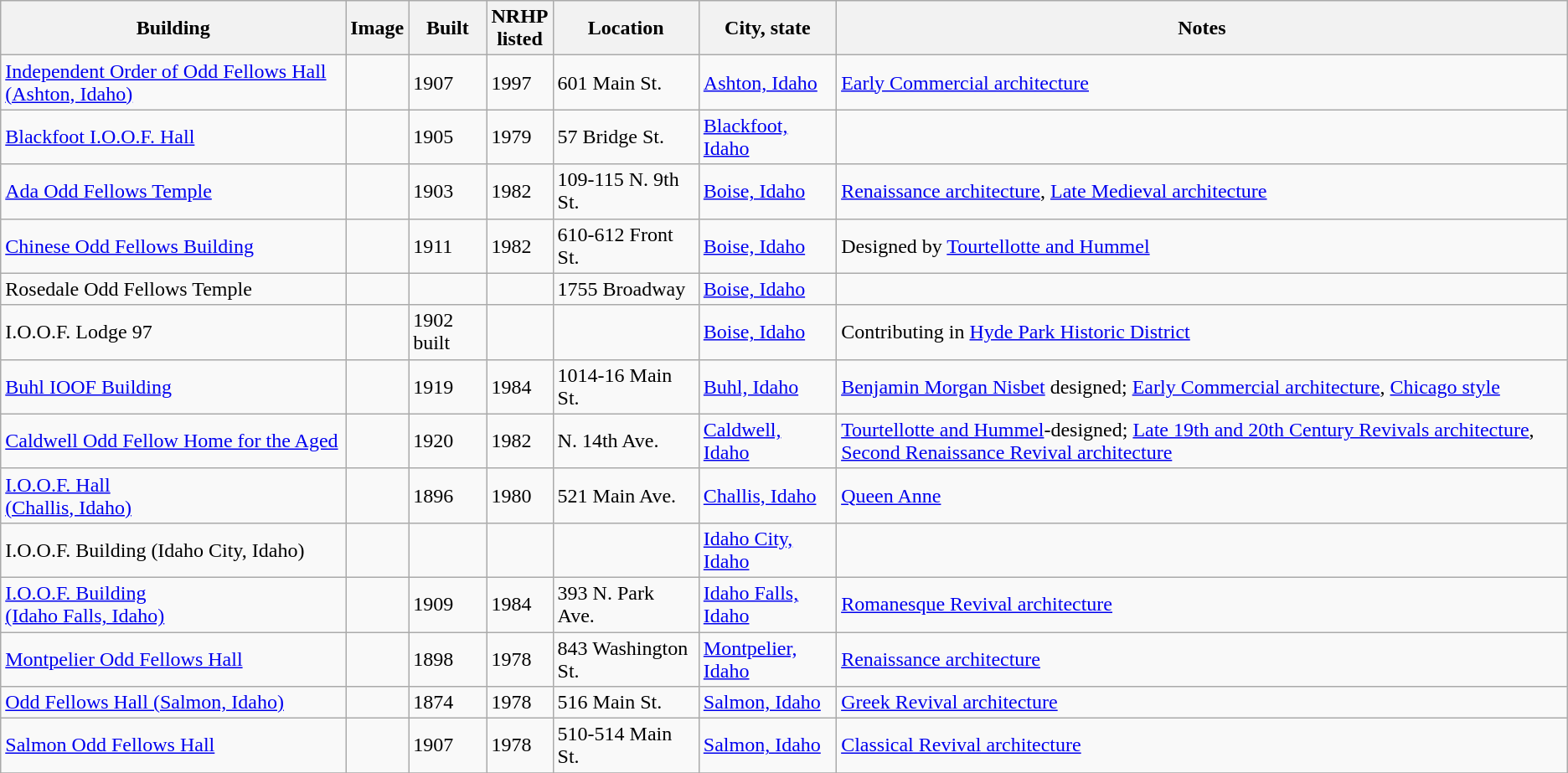<table class="wikitable sortable">
<tr>
<th>Building<br></th>
<th class="unsortable">Image</th>
<th>Built</th>
<th>NRHP<br>listed</th>
<th>Location</th>
<th>City, state</th>
<th class="unsortable">Notes</th>
</tr>
<tr>
<td><a href='#'>Independent Order of Odd Fellows Hall (Ashton, Idaho)</a></td>
<td></td>
<td>1907</td>
<td>1997</td>
<td>601 Main St.<br><small></small></td>
<td><a href='#'>Ashton, Idaho</a></td>
<td><a href='#'>Early Commercial architecture</a></td>
</tr>
<tr>
<td><a href='#'>Blackfoot I.O.O.F. Hall</a></td>
<td></td>
<td>1905</td>
<td>1979</td>
<td>57 Bridge St.<small></small></td>
<td><a href='#'>Blackfoot, Idaho</a></td>
<td></td>
</tr>
<tr>
<td><a href='#'>Ada Odd Fellows Temple</a></td>
<td></td>
<td>1903</td>
<td>1982</td>
<td>109-115 N. 9th St.<br><small></small></td>
<td><a href='#'>Boise, Idaho</a></td>
<td><a href='#'>Renaissance architecture</a>, <a href='#'>Late Medieval architecture</a></td>
</tr>
<tr>
<td><a href='#'>Chinese Odd Fellows Building</a></td>
<td></td>
<td>1911</td>
<td>1982</td>
<td>610-612 Front St.<br><small></small></td>
<td><a href='#'>Boise, Idaho</a></td>
<td>Designed by <a href='#'>Tourtellotte and Hummel</a></td>
</tr>
<tr>
<td>Rosedale Odd Fellows Temple</td>
<td></td>
<td></td>
<td></td>
<td>1755 Broadway</td>
<td><a href='#'>Boise, Idaho</a></td>
<td></td>
</tr>
<tr>
<td>I.O.O.F. Lodge 97</td>
<td></td>
<td>1902 built</td>
<td></td>
<td></td>
<td><a href='#'>Boise, Idaho</a></td>
<td>Contributing in <a href='#'>Hyde Park Historic District</a></td>
</tr>
<tr>
<td><a href='#'>Buhl IOOF Building</a></td>
<td></td>
<td>1919</td>
<td>1984</td>
<td>1014-16 Main St.<br><small></small></td>
<td><a href='#'>Buhl, Idaho</a></td>
<td><a href='#'>Benjamin Morgan Nisbet</a> designed; <a href='#'>Early Commercial architecture</a>, <a href='#'>Chicago style</a></td>
</tr>
<tr>
<td><a href='#'>Caldwell Odd Fellow Home for the Aged</a></td>
<td></td>
<td>1920</td>
<td>1982</td>
<td>N. 14th Ave.<br><small></small></td>
<td><a href='#'>Caldwell, Idaho</a></td>
<td><a href='#'>Tourtellotte and Hummel</a>-designed; <a href='#'>Late 19th and 20th Century Revivals architecture</a>, <a href='#'>Second Renaissance Revival architecture</a></td>
</tr>
<tr>
<td><a href='#'>I.O.O.F. Hall<br>(Challis, Idaho)</a></td>
<td></td>
<td>1896</td>
<td>1980</td>
<td>521 Main Ave.<br><small></small></td>
<td><a href='#'>Challis, Idaho</a></td>
<td><a href='#'>Queen Anne</a></td>
</tr>
<tr>
<td>I.O.O.F. Building (Idaho City, Idaho)</td>
<td></td>
<td></td>
<td></td>
<td></td>
<td><a href='#'>Idaho City, Idaho</a></td>
<td></td>
</tr>
<tr>
<td><a href='#'>I.O.O.F. Building<br>(Idaho Falls, Idaho)</a></td>
<td></td>
<td>1909</td>
<td>1984</td>
<td>393 N. Park Ave.<br><small></small></td>
<td><a href='#'>Idaho Falls, Idaho</a></td>
<td><a href='#'>Romanesque Revival architecture</a></td>
</tr>
<tr>
<td><a href='#'>Montpelier Odd Fellows Hall</a></td>
<td></td>
<td>1898</td>
<td>1978</td>
<td>843 Washington St.<br><small></small></td>
<td><a href='#'>Montpelier, Idaho</a></td>
<td><a href='#'>Renaissance architecture</a></td>
</tr>
<tr>
<td><a href='#'>Odd Fellows Hall (Salmon, Idaho)</a></td>
<td></td>
<td>1874</td>
<td>1978</td>
<td>516 Main St.<br><small></small></td>
<td><a href='#'>Salmon, Idaho</a></td>
<td><a href='#'>Greek Revival architecture</a></td>
</tr>
<tr>
<td><a href='#'>Salmon Odd Fellows Hall</a></td>
<td></td>
<td>1907</td>
<td>1978</td>
<td>510-514 Main St.<br><small></small></td>
<td><a href='#'>Salmon, Idaho</a></td>
<td><a href='#'>Classical Revival architecture</a></td>
</tr>
<tr>
</tr>
</table>
